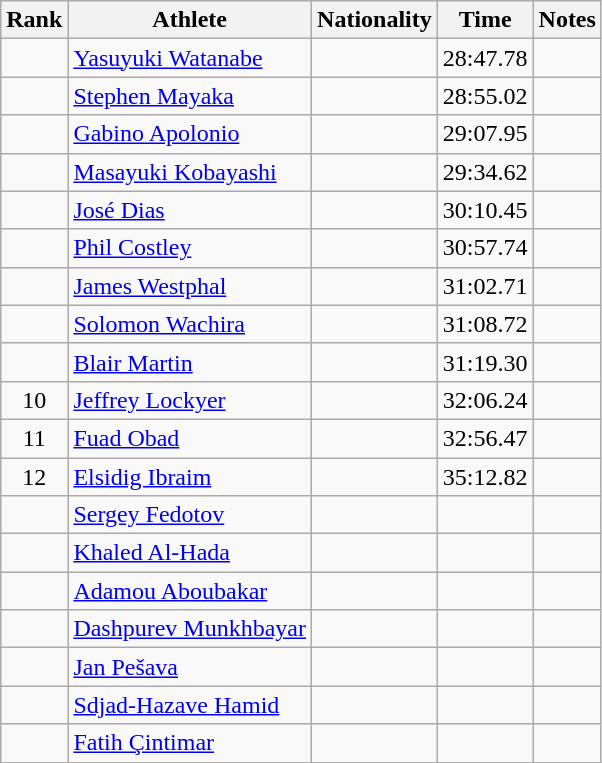<table class="wikitable sortable" style="text-align:center">
<tr>
<th>Rank</th>
<th>Athlete</th>
<th>Nationality</th>
<th>Time</th>
<th>Notes</th>
</tr>
<tr>
<td></td>
<td align=left><a href='#'>Yasuyuki Watanabe</a></td>
<td align=left></td>
<td>28:47.78</td>
<td></td>
</tr>
<tr>
<td></td>
<td align=left><a href='#'>Stephen Mayaka</a></td>
<td align=left></td>
<td>28:55.02</td>
<td></td>
</tr>
<tr>
<td></td>
<td align=left><a href='#'>Gabino Apolonio</a></td>
<td align=left></td>
<td>29:07.95</td>
<td></td>
</tr>
<tr>
<td></td>
<td align=left><a href='#'>Masayuki Kobayashi</a></td>
<td align=left></td>
<td>29:34.62</td>
<td></td>
</tr>
<tr>
<td></td>
<td align=left><a href='#'>José Dias</a></td>
<td align=left></td>
<td>30:10.45</td>
<td></td>
</tr>
<tr>
<td></td>
<td align=left><a href='#'>Phil Costley</a></td>
<td align=left></td>
<td>30:57.74</td>
<td></td>
</tr>
<tr>
<td></td>
<td align=left><a href='#'>James Westphal</a></td>
<td align=left></td>
<td>31:02.71</td>
<td></td>
</tr>
<tr>
<td></td>
<td align=left><a href='#'>Solomon Wachira</a></td>
<td align=left></td>
<td>31:08.72</td>
<td></td>
</tr>
<tr>
<td></td>
<td align=left><a href='#'>Blair Martin</a></td>
<td align=left></td>
<td>31:19.30</td>
<td></td>
</tr>
<tr>
<td>10</td>
<td align=left><a href='#'>Jeffrey Lockyer</a></td>
<td align=left></td>
<td>32:06.24</td>
<td></td>
</tr>
<tr>
<td>11</td>
<td align=left><a href='#'>Fuad Obad</a></td>
<td align=left></td>
<td>32:56.47</td>
<td></td>
</tr>
<tr>
<td>12</td>
<td align=left><a href='#'>Elsidig Ibraim</a></td>
<td align=left></td>
<td>35:12.82</td>
<td></td>
</tr>
<tr>
<td></td>
<td align=left><a href='#'>Sergey Fedotov</a></td>
<td align=left></td>
<td></td>
<td></td>
</tr>
<tr>
<td></td>
<td align=left><a href='#'>Khaled Al-Hada</a></td>
<td align=left></td>
<td></td>
<td></td>
</tr>
<tr>
<td></td>
<td align=left><a href='#'>Adamou Aboubakar</a></td>
<td align=left></td>
<td></td>
<td></td>
</tr>
<tr>
<td></td>
<td align=left><a href='#'>Dashpurev Munkhbayar</a></td>
<td align=left></td>
<td></td>
<td></td>
</tr>
<tr>
<td></td>
<td align=left><a href='#'>Jan Pešava</a></td>
<td align=left></td>
<td></td>
<td></td>
</tr>
<tr>
<td></td>
<td align=left><a href='#'>Sdjad-Hazave Hamid</a></td>
<td align=left></td>
<td></td>
<td></td>
</tr>
<tr>
<td></td>
<td align=left><a href='#'>Fatih Çintimar</a></td>
<td align=left></td>
<td></td>
<td></td>
</tr>
</table>
